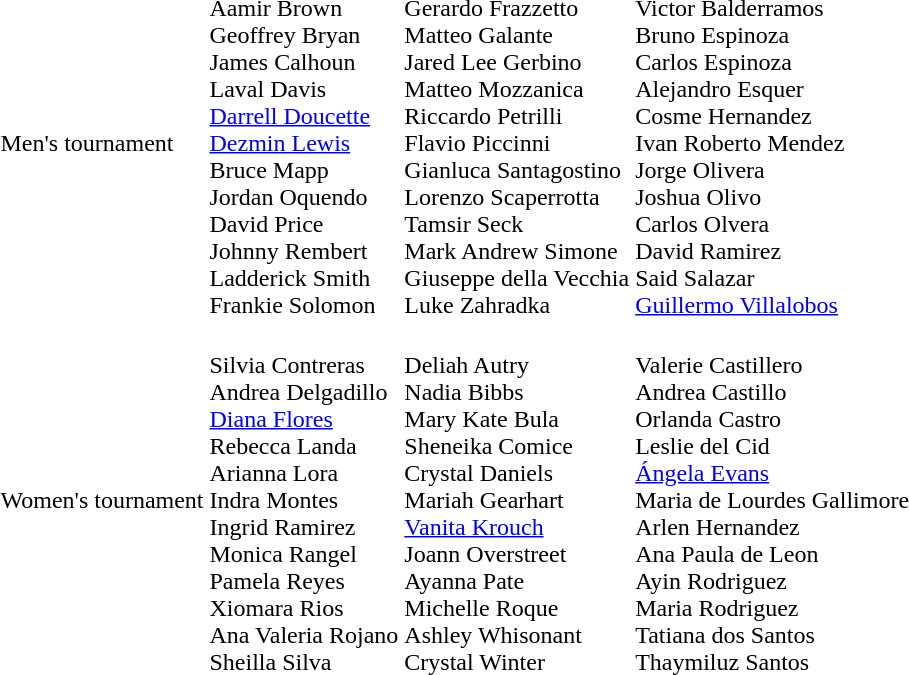<table>
<tr>
<td>Men's tournament</td>
<td nowrap><br>Aamir Brown<br>Geoffrey Bryan<br>James Calhoun<br>Laval Davis<br><a href='#'>Darrell Doucette</a><br><a href='#'>Dezmin Lewis</a><br>Bruce Mapp<br>Jordan Oquendo<br>David Price<br>Johnny Rembert<br>Ladderick Smith<br>Frankie Solomon</td>
<td nowrap><br>Gerardo Frazzetto<br>Matteo Galante<br>Jared Lee Gerbino<br>Matteo Mozzanica<br>Riccardo Petrilli<br>Flavio Piccinni<br>Gianluca Santagostino<br>Lorenzo Scaperrotta<br>Tamsir Seck<br>Mark Andrew Simone<br>Giuseppe della Vecchia<br>Luke Zahradka</td>
<td><br>Victor Balderramos<br>Bruno Espinoza<br>Carlos Espinoza<br>Alejandro Esquer<br>Cosme Hernandez<br>Ivan Roberto Mendez<br>Jorge Olivera<br>Joshua Olivo<br>Carlos Olvera<br>David Ramirez<br>Said Salazar<br><a href='#'>Guillermo Villalobos</a></td>
</tr>
<tr>
<td nowrap>Women's tournament</td>
<td nowrap><br>Silvia Contreras<br>Andrea Delgadillo<br><a href='#'>Diana Flores</a><br>Rebecca Landa<br>Arianna Lora<br>Indra Montes<br>Ingrid Ramirez<br>Monica Rangel<br>Pamela Reyes<br>Xiomara Rios<br>Ana Valeria Rojano<br>Sheilla Silva</td>
<td><br>Deliah Autry<br>Nadia Bibbs<br>Mary Kate Bula<br>Sheneika Comice<br>Crystal Daniels<br>Mariah Gearhart<br><a href='#'>Vanita Krouch</a><br>Joann Overstreet<br>Ayanna Pate<br>Michelle Roque<br>Ashley Whisonant<br>Crystal Winter</td>
<td nowrap><br>Valerie Castillero<br>Andrea Castillo<br>Orlanda Castro<br>Leslie del Cid<br><a href='#'>Ángela Evans</a><br>Maria de Lourdes Gallimore<br>Arlen Hernandez<br>Ana Paula de Leon<br>Ayin Rodriguez<br>Maria Rodriguez<br>Tatiana dos Santos<br>Thaymiluz Santos</td>
</tr>
</table>
